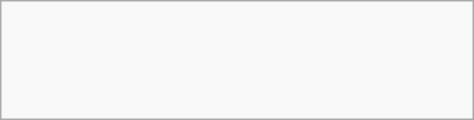<table class="wikitable" width=25%>
<tr>
<td><br><br>
<br>
<br>
</td>
</tr>
</table>
